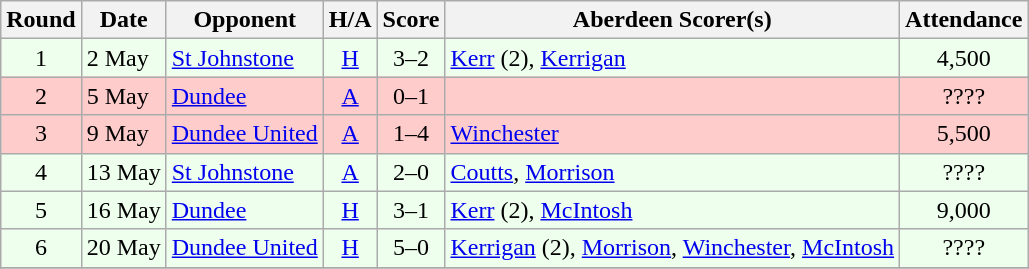<table class="wikitable" style="text-align:center">
<tr>
<th>Round</th>
<th>Date</th>
<th>Opponent</th>
<th>H/A</th>
<th>Score</th>
<th>Aberdeen Scorer(s)</th>
<th>Attendance</th>
</tr>
<tr bgcolor=#EEFFEE>
<td>1</td>
<td align=left>2 May</td>
<td align=left><a href='#'>St Johnstone</a></td>
<td><a href='#'>H</a></td>
<td>3–2</td>
<td align=left><a href='#'>Kerr</a> (2), <a href='#'>Kerrigan</a></td>
<td>4,500</td>
</tr>
<tr bgcolor=#FFCCCC>
<td>2</td>
<td align=left>5 May</td>
<td align=left><a href='#'>Dundee</a></td>
<td><a href='#'>A</a></td>
<td>0–1</td>
<td align=left></td>
<td>????</td>
</tr>
<tr bgcolor=#FFCCCC>
<td>3</td>
<td align=left>9 May</td>
<td align=left><a href='#'>Dundee United</a></td>
<td><a href='#'>A</a></td>
<td>1–4</td>
<td align=left><a href='#'>Winchester</a></td>
<td>5,500</td>
</tr>
<tr bgcolor=#EEFFEE>
<td>4</td>
<td align=left>13 May</td>
<td align=left><a href='#'>St Johnstone</a></td>
<td><a href='#'>A</a></td>
<td>2–0</td>
<td align=left><a href='#'>Coutts</a>, <a href='#'>Morrison</a></td>
<td>????</td>
</tr>
<tr bgcolor=#EEFFEE>
<td>5</td>
<td align=left>16 May</td>
<td align=left><a href='#'>Dundee</a></td>
<td><a href='#'>H</a></td>
<td>3–1</td>
<td align=left><a href='#'>Kerr</a> (2), <a href='#'>McIntosh</a></td>
<td>9,000</td>
</tr>
<tr bgcolor=#EEFFEE>
<td>6</td>
<td align=left>20 May</td>
<td align=left><a href='#'>Dundee United</a></td>
<td><a href='#'>H</a></td>
<td>5–0</td>
<td align=left><a href='#'>Kerrigan</a> (2), <a href='#'>Morrison</a>, <a href='#'>Winchester</a>, <a href='#'>McIntosh</a></td>
<td>????</td>
</tr>
<tr>
</tr>
</table>
